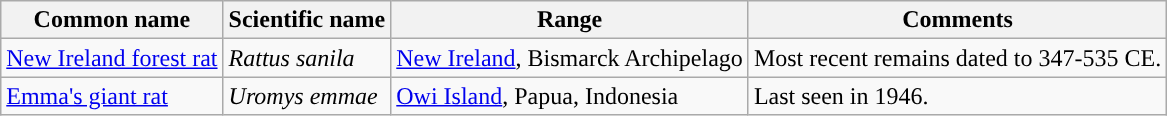<table class="wikitable">
<tr>
<th>Common name</th>
<th>Scientific name</th>
<th>Range</th>
<th class="unsortable">Comments</th>
</tr>
<tr>
<td><a href='#'>New Ireland forest rat</a></td>
<td><em>Rattus sanila</em></td>
<td><a href='#'>New Ireland</a>, Bismarck Archipelago</td>
<td>Most recent remains dated to 347-535 CE.</td>
</tr>
<tr>
<td><a href='#'>Emma's giant rat</a></td>
<td><em>Uromys emmae</em></td>
<td><a href='#'>Owi Island</a>, Papua, Indonesia</td>
<td>Last seen in 1946.</td>
</tr>
</table>
